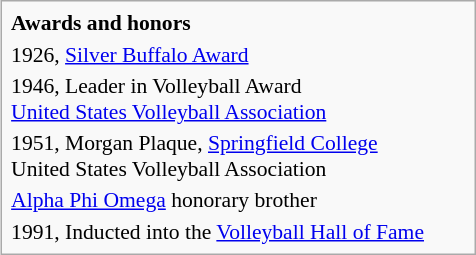<table table class="infobox" style="width: 22em; font-size:90%; text-align: left; align: right;" cellspacing="2">
<tr>
<td><strong>Awards and honors</strong></td>
</tr>
<tr>
<td>1926, <a href='#'>Silver Buffalo Award</a></td>
</tr>
<tr>
<td>1946, Leader in Volleyball Award<br><a href='#'>United States Volleyball Association</a></td>
</tr>
<tr>
<td>1951, Morgan Plaque, <a href='#'>Springfield College</a><br>United States Volleyball Association</td>
</tr>
<tr>
<td><a href='#'>Alpha Phi Omega</a> honorary brother</td>
</tr>
<tr>
<td>1991, Inducted into the <a href='#'>Volleyball Hall of Fame</a></td>
</tr>
</table>
